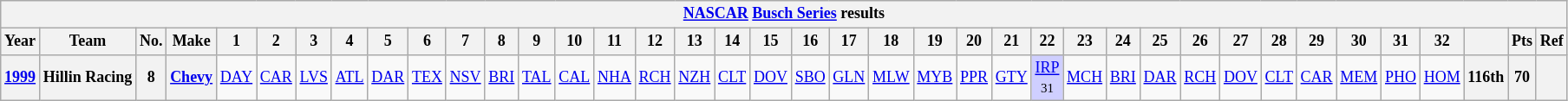<table class="wikitable" style="text-align:center; font-size:75%">
<tr>
<th colspan=39><a href='#'>NASCAR</a> <a href='#'>Busch Series</a> results</th>
</tr>
<tr>
<th>Year</th>
<th>Team</th>
<th>No.</th>
<th>Make</th>
<th>1</th>
<th>2</th>
<th>3</th>
<th>4</th>
<th>5</th>
<th>6</th>
<th>7</th>
<th>8</th>
<th>9</th>
<th>10</th>
<th>11</th>
<th>12</th>
<th>13</th>
<th>14</th>
<th>15</th>
<th>16</th>
<th>17</th>
<th>18</th>
<th>19</th>
<th>20</th>
<th>21</th>
<th>22</th>
<th>23</th>
<th>24</th>
<th>25</th>
<th>26</th>
<th>27</th>
<th>28</th>
<th>29</th>
<th>30</th>
<th>31</th>
<th>32</th>
<th></th>
<th>Pts</th>
<th>Ref</th>
</tr>
<tr>
<th><a href='#'>1999</a></th>
<th>Hillin Racing</th>
<th>8</th>
<th><a href='#'>Chevy</a></th>
<td><a href='#'>DAY</a></td>
<td><a href='#'>CAR</a></td>
<td><a href='#'>LVS</a></td>
<td><a href='#'>ATL</a></td>
<td><a href='#'>DAR</a></td>
<td><a href='#'>TEX</a></td>
<td><a href='#'>NSV</a></td>
<td><a href='#'>BRI</a></td>
<td><a href='#'>TAL</a></td>
<td><a href='#'>CAL</a></td>
<td><a href='#'>NHA</a></td>
<td><a href='#'>RCH</a></td>
<td><a href='#'>NZH</a></td>
<td><a href='#'>CLT</a></td>
<td><a href='#'>DOV</a></td>
<td><a href='#'>SBO</a></td>
<td><a href='#'>GLN</a></td>
<td><a href='#'>MLW</a></td>
<td><a href='#'>MYB</a></td>
<td><a href='#'>PPR</a></td>
<td><a href='#'>GTY</a></td>
<td style="background:#CFCFFF;"><a href='#'>IRP</a><br><small>31</small></td>
<td><a href='#'>MCH</a></td>
<td><a href='#'>BRI</a></td>
<td><a href='#'>DAR</a></td>
<td><a href='#'>RCH</a></td>
<td><a href='#'>DOV</a></td>
<td><a href='#'>CLT</a></td>
<td><a href='#'>CAR</a></td>
<td><a href='#'>MEM</a></td>
<td><a href='#'>PHO</a></td>
<td><a href='#'>HOM</a></td>
<th>116th</th>
<th>70</th>
<th></th>
</tr>
</table>
